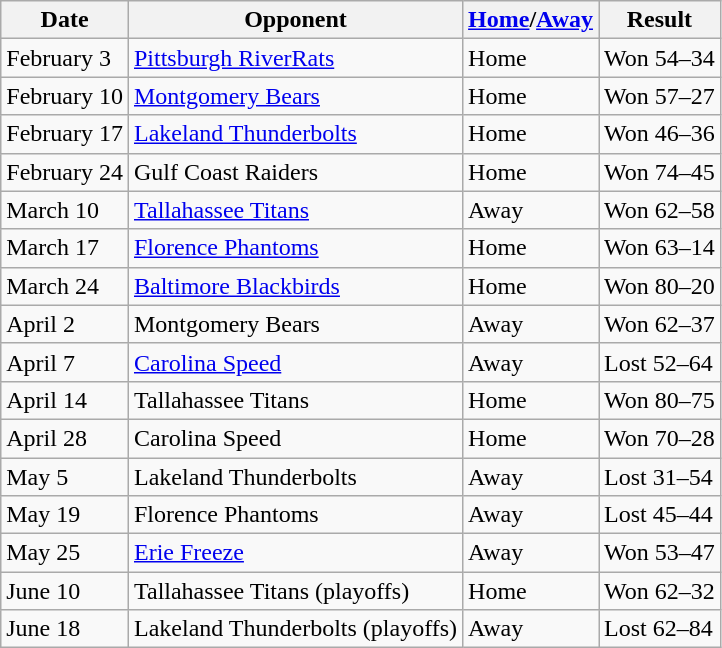<table class="wikitable">
<tr>
<th>Date</th>
<th>Opponent</th>
<th><a href='#'>Home</a>/<a href='#'>Away</a></th>
<th>Result</th>
</tr>
<tr>
<td>February 3</td>
<td><a href='#'>Pittsburgh RiverRats</a></td>
<td>Home</td>
<td>Won 54–34</td>
</tr>
<tr>
<td>February 10</td>
<td><a href='#'>Montgomery Bears</a></td>
<td>Home</td>
<td>Won 57–27</td>
</tr>
<tr>
<td>February 17</td>
<td><a href='#'>Lakeland Thunderbolts</a></td>
<td>Home</td>
<td>Won 46–36</td>
</tr>
<tr>
<td>February 24</td>
<td>Gulf Coast Raiders</td>
<td>Home</td>
<td>Won 74–45</td>
</tr>
<tr>
<td>March 10</td>
<td><a href='#'>Tallahassee Titans</a></td>
<td>Away</td>
<td>Won 62–58</td>
</tr>
<tr>
<td>March 17</td>
<td><a href='#'>Florence Phantoms</a></td>
<td>Home</td>
<td>Won 63–14</td>
</tr>
<tr>
<td>March 24</td>
<td><a href='#'>Baltimore Blackbirds</a></td>
<td>Home</td>
<td>Won 80–20</td>
</tr>
<tr>
<td>April 2</td>
<td>Montgomery Bears</td>
<td>Away</td>
<td>Won 62–37</td>
</tr>
<tr>
<td>April 7</td>
<td><a href='#'>Carolina Speed</a></td>
<td>Away</td>
<td>Lost 52–64</td>
</tr>
<tr>
<td>April 14</td>
<td>Tallahassee Titans</td>
<td>Home</td>
<td>Won 80–75</td>
</tr>
<tr>
<td>April 28</td>
<td>Carolina Speed</td>
<td>Home</td>
<td>Won 70–28</td>
</tr>
<tr>
<td>May 5</td>
<td>Lakeland Thunderbolts</td>
<td>Away</td>
<td>Lost 31–54</td>
</tr>
<tr>
<td>May 19</td>
<td>Florence Phantoms</td>
<td>Away</td>
<td>Lost 45–44</td>
</tr>
<tr>
<td>May 25</td>
<td><a href='#'>Erie Freeze</a></td>
<td>Away</td>
<td>Won 53–47</td>
</tr>
<tr>
<td>June 10</td>
<td>Tallahassee Titans (playoffs)</td>
<td>Home</td>
<td>Won 62–32</td>
</tr>
<tr>
<td>June 18</td>
<td>Lakeland Thunderbolts (playoffs)</td>
<td>Away</td>
<td>Lost 62–84</td>
</tr>
</table>
